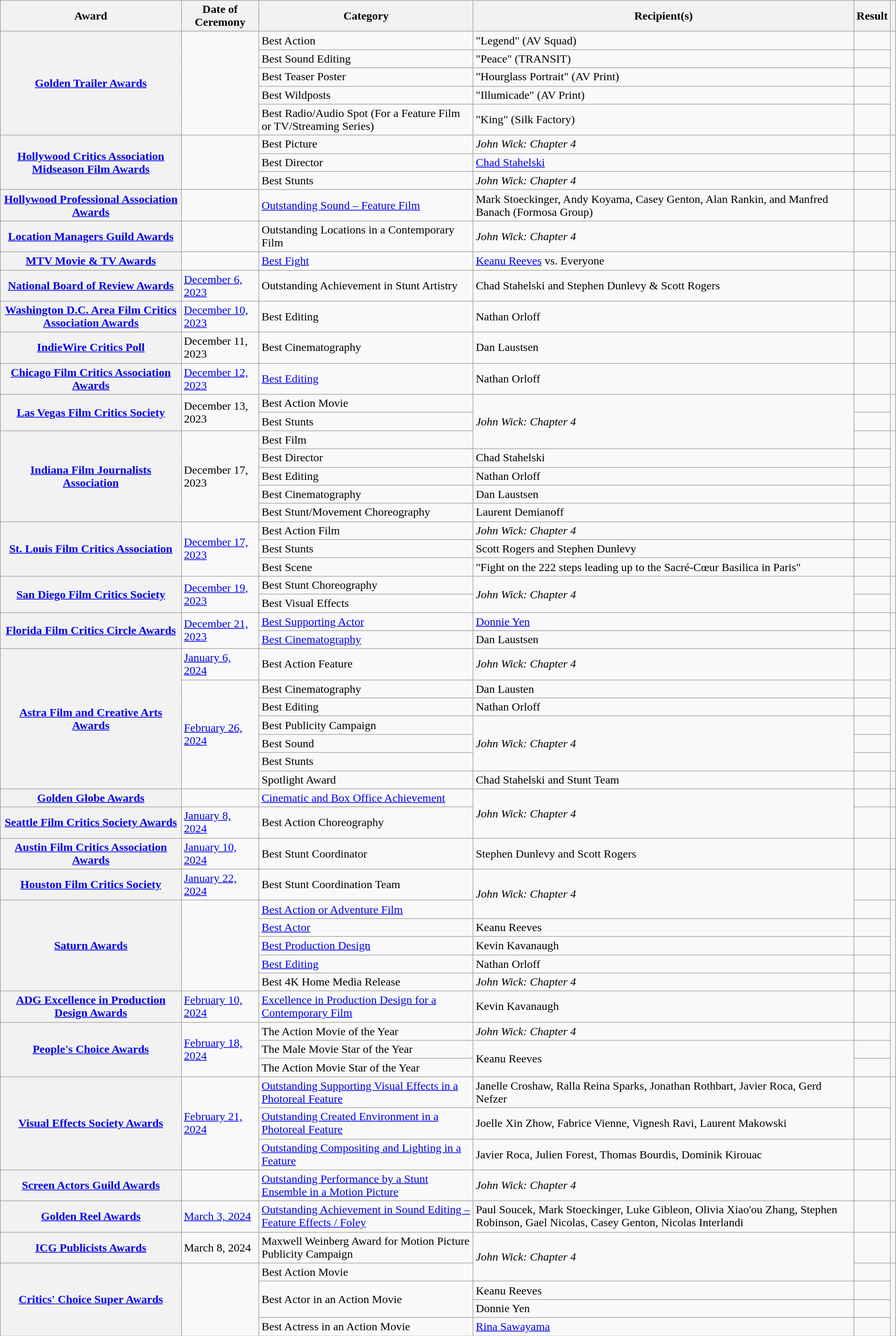<table class="wikitable sortable plainrowheaders" style="width: 99%;">
<tr>
<th scope="col">Award</th>
<th scope="col">Date of Ceremony</th>
<th scope="col">Category</th>
<th scope="col">Recipient(s)</th>
<th scope="col">Result</th>
<th scope="col" class="unsortable"></th>
</tr>
<tr>
<th scope="rowgroup" rowspan="5"><a href='#'>Golden Trailer Awards</a></th>
<td rowspan="5"></td>
<td>Best Action</td>
<td data-sort-value="Legend">"Legend" (AV Squad)</td>
<td></td>
<td rowspan="5" style="text-align:center;"><br></td>
</tr>
<tr>
<td>Best Sound Editing</td>
<td data-sort-value="Peace">"Peace" (TRANSIT)</td>
<td></td>
</tr>
<tr>
<td>Best Teaser Poster</td>
<td data-sort-value="Hourglass Portrait">"Hourglass Portrait" (AV Print)</td>
<td></td>
</tr>
<tr>
<td>Best Wildposts</td>
<td data-sort-value="Illumicade">"Illumicade" (AV Print)</td>
<td></td>
</tr>
<tr>
<td>Best Radio/Audio Spot (For a Feature Film or TV/Streaming Series)</td>
<td data-sort-value="King">"King" (Silk Factory)</td>
<td></td>
</tr>
<tr>
<th scope="rowgroup" rowspan="3"><a href='#'>Hollywood Critics Association Midseason Film Awards</a></th>
<td rowspan="3"><a href='#'></a></td>
<td>Best Picture</td>
<td><em>John Wick: Chapter 4</em></td>
<td></td>
<td rowspan="3" style="text-align:center;"></td>
</tr>
<tr>
<td>Best Director</td>
<td data-sort-value="Stahelski, Chad"><a href='#'>Chad Stahelski</a></td>
<td></td>
</tr>
<tr>
<td>Best Stunts</td>
<td><em>John Wick: Chapter 4</em></td>
<td></td>
</tr>
<tr>
<th scope="row"><a href='#'>Hollywood Professional Association Awards</a></th>
<td></td>
<td><a href='#'>Outstanding Sound – Feature Film</a></td>
<td data-sort-value="Stoeckinger, Mark; Koyama, Andy; Genton, Casey; Rankin, Alan; and Banach, Manfred">Mark Stoeckinger, Andy Koyama, Casey Genton, Alan Rankin, and Manfred Banach (Formosa Group)</td>
<td></td>
<td style="text-align:center;"></td>
</tr>
<tr>
<th scope="row"><a href='#'>Location Managers Guild Awards</a></th>
<td></td>
<td>Outstanding Locations in a Contemporary Film</td>
<td><em>John Wick: Chapter 4</em></td>
<td></td>
<td style="text-align:center;"></td>
</tr>
<tr>
<th scope="row"><a href='#'>MTV Movie & TV Awards</a></th>
<td><a href='#'></a></td>
<td><a href='#'>Best Fight</a></td>
<td data-sort-value="Reeves, Keanu vs. Everyone"><a href='#'>Keanu Reeves</a> vs. Everyone</td>
<td></td>
<td style="text-align:center;"></td>
</tr>
<tr>
<th scope="row"><a href='#'>National Board of Review Awards</a></th>
<td><a href='#'>December 6, 2023</a></td>
<td>Outstanding Achievement in Stunt Artistry</td>
<td>Chad Stahelski and Stephen Dunlevy & Scott Rogers</td>
<td></td>
<td align="center"></td>
</tr>
<tr>
<th scope="row"><a href='#'>Washington D.C. Area Film Critics Association Awards</a></th>
<td><a href='#'>December 10, 2023</a></td>
<td>Best Editing</td>
<td>Nathan Orloff</td>
<td></td>
<td align="center"></td>
</tr>
<tr>
<th scope="row"><a href='#'>IndieWire Critics Poll</a></th>
<td>December 11, 2023</td>
<td>Best Cinematography</td>
<td>Dan Laustsen</td>
<td></td>
<td rowspan="1" align="center"></td>
</tr>
<tr>
<th scope="row"><a href='#'>Chicago Film Critics Association Awards</a></th>
<td><a href='#'>December 12, 2023</a></td>
<td><a href='#'>Best Editing</a></td>
<td>Nathan Orloff</td>
<td></td>
<td align="center"></td>
</tr>
<tr>
<th rowspan="2" scope="row"><a href='#'>Las Vegas Film Critics Society</a></th>
<td rowspan="2">December 13, 2023</td>
<td>Best Action Movie</td>
<td rowspan="3"><em>John Wick: Chapter 4</em></td>
<td></td>
<td rowspan="2" align="center"></td>
</tr>
<tr>
<td>Best Stunts</td>
<td></td>
</tr>
<tr>
<th rowspan="5" scope="row"><a href='#'>Indiana Film Journalists Association</a></th>
<td rowspan="5">December 17, 2023</td>
<td>Best Film</td>
<td></td>
<td rowspan="5" align="center"><br></td>
</tr>
<tr>
<td>Best Director</td>
<td>Chad Stahelski</td>
<td></td>
</tr>
<tr>
<td>Best Editing</td>
<td>Nathan Orloff</td>
<td></td>
</tr>
<tr>
<td>Best Cinematography</td>
<td>Dan Laustsen</td>
<td></td>
</tr>
<tr>
<td>Best Stunt/Movement Choreography</td>
<td>Laurent Demianoff</td>
<td></td>
</tr>
<tr>
<th scope="row" rowspan="3"><a href='#'>St. Louis Film Critics Association</a></th>
<td rowspan="3"><a href='#'>December 17, 2023</a></td>
<td>Best Action Film</td>
<td><em>John Wick: Chapter 4</em></td>
<td></td>
<td rowspan="3" align="center"></td>
</tr>
<tr>
<td>Best Stunts</td>
<td>Scott Rogers and Stephen Dunlevy</td>
<td></td>
</tr>
<tr>
<td>Best Scene</td>
<td>"Fight on the 222 steps leading up to the Sacré-Cœur Basilica in Paris"</td>
<td></td>
</tr>
<tr>
<th rowspan="2" scope="row"><a href='#'>San Diego Film Critics Society</a></th>
<td rowspan="2"><a href='#'>December 19, 2023</a></td>
<td>Best Stunt Choreography</td>
<td rowspan="2"><em>John Wick: Chapter 4</em></td>
<td></td>
<td rowspan="2" align="center"></td>
</tr>
<tr>
<td>Best Visual Effects</td>
<td></td>
</tr>
<tr>
<th scope="row" rowspan="2"><a href='#'>Florida Film Critics Circle Awards</a></th>
<td rowspan="2"><a href='#'>December 21, 2023</a></td>
<td><a href='#'>Best Supporting Actor</a></td>
<td><a href='#'>Donnie Yen</a></td>
<td></td>
<td rowspan="2" align="center"></td>
</tr>
<tr>
<td><a href='#'>Best Cinematography</a></td>
<td>Dan Laustsen</td>
<td></td>
</tr>
<tr>
<th scope="row" rowspan="7"><a href='#'>Astra Film and Creative Arts Awards</a></th>
<td><a href='#'>January 6, 2024</a></td>
<td>Best Action Feature</td>
<td><em>John Wick: Chapter 4</em></td>
<td></td>
<td align="center" rowspan="6"></td>
</tr>
<tr>
<td rowspan="6"><a href='#'>February 26, 2024</a></td>
<td>Best Cinematography</td>
<td data-sort-value="Lausten, Dan">Dan Lausten</td>
<td></td>
</tr>
<tr>
<td>Best Editing</td>
<td data-sort-value="Orloff, Nathan">Nathan Orloff</td>
<td></td>
</tr>
<tr>
<td>Best Publicity Campaign</td>
<td rowspan="3"><em>John Wick: Chapter 4</em></td>
<td></td>
</tr>
<tr>
<td>Best Sound</td>
<td></td>
</tr>
<tr>
<td>Best Stunts</td>
<td></td>
</tr>
<tr>
<td>Spotlight Award</td>
<td>Chad Stahelski and Stunt Team</td>
<td></td>
<td align="center"></td>
</tr>
<tr>
<th scope="row"><a href='#'>Golden Globe Awards</a></th>
<td><a href='#'></a></td>
<td><a href='#'>Cinematic and Box Office Achievement</a></td>
<td rowspan="2"><em>John Wick: Chapter 4</em></td>
<td></td>
<td align="center"></td>
</tr>
<tr>
<th scope="row"><a href='#'>Seattle Film Critics Society Awards</a></th>
<td><a href='#'>January 8, 2024</a></td>
<td>Best Action Choreography</td>
<td></td>
<td align="center"></td>
</tr>
<tr>
<th scope="row"><a href='#'>Austin Film Critics Association Awards</a></th>
<td><a href='#'>January 10, 2024</a></td>
<td>Best Stunt Coordinator</td>
<td>Stephen Dunlevy and Scott Rogers</td>
<td></td>
<td align="center"></td>
</tr>
<tr>
<th scope="row"><a href='#'>Houston Film Critics Society</a></th>
<td><a href='#'>January 22, 2024</a></td>
<td>Best Stunt Coordination Team</td>
<td rowspan="2"><em>John Wick: Chapter 4</em></td>
<td></td>
<td align="center"><br></td>
</tr>
<tr>
<th rowspan="5" scope="row"><a href='#'>Saturn Awards</a></th>
<td rowspan="5"><a href='#'></a></td>
<td><a href='#'>Best Action or Adventure Film</a></td>
<td></td>
<td rowspan="5" align="center"></td>
</tr>
<tr>
<td><a href='#'>Best Actor</a></td>
<td data-sort-value="Reeves, Keanu">Keanu Reeves</td>
<td></td>
</tr>
<tr>
<td><a href='#'>Best Production Design</a></td>
<td data-sort-value="Kavanaugh, Kevin">Kevin Kavanaugh</td>
<td></td>
</tr>
<tr>
<td><a href='#'>Best Editing</a></td>
<td data-sort-value="Orloff, Nathan">Nathan Orloff</td>
<td></td>
</tr>
<tr>
<td>Best 4K Home Media Release</td>
<td><em>John Wick: Chapter 4</em></td>
<td></td>
</tr>
<tr>
<th scope="row"><a href='#'>ADG Excellence in Production Design Awards</a></th>
<td><a href='#'>February 10, 2024</a></td>
<td><a href='#'>Excellence in Production Design for a Contemporary Film</a></td>
<td data-sort-value="Kavanaugh, Kevin">Kevin Kavanaugh</td>
<td></td>
<td align="center"></td>
</tr>
<tr>
<th rowspan="3" scope="row"><a href='#'>People's Choice Awards</a></th>
<td rowspan="3"><a href='#'>February 18, 2024</a></td>
<td>The Action Movie of the Year</td>
<td><em>John Wick: Chapter 4</em></td>
<td></td>
<td rowspan="3" align="center"></td>
</tr>
<tr>
<td>The Male Movie Star of the Year</td>
<td rowspan="2" data-sort-value="Reeves, Keanu">Keanu Reeves</td>
<td></td>
</tr>
<tr>
<td>The Action Movie Star of the Year</td>
<td></td>
</tr>
<tr>
<th rowspan="3" scope="row"><a href='#'>Visual Effects Society Awards</a></th>
<td rowspan="3"><a href='#'>February 21, 2024</a></td>
<td><a href='#'>Outstanding Supporting Visual Effects in a Photoreal Feature</a></td>
<td>Janelle Croshaw, Ralla Reina Sparks, Jonathan Rothbart, Javier Roca, Gerd Nefzer</td>
<td></td>
<td align="center" rowspan="3"></td>
</tr>
<tr>
<td><a href='#'>Outstanding Created Environment in a Photoreal Feature</a></td>
<td>Joelle Xin Zhow, Fabrice Vienne, Vignesh Ravi, Laurent Makowski<br></td>
<td></td>
</tr>
<tr>
<td><a href='#'>Outstanding Compositing and Lighting in a Feature</a></td>
<td>Javier Roca, Julien Forest, Thomas Bourdis, Dominik Kirouac<br></td>
<td></td>
</tr>
<tr>
<th scope="row"><a href='#'>Screen Actors Guild Awards</a></th>
<td><a href='#'></a></td>
<td><a href='#'>Outstanding Performance by a Stunt Ensemble in a Motion Picture</a></td>
<td><em>John Wick: Chapter 4</em></td>
<td></td>
<td align="center"></td>
</tr>
<tr>
<th scope="row"><a href='#'>Golden Reel Awards</a></th>
<td><a href='#'>March 3, 2024</a></td>
<td><a href='#'>Outstanding Achievement in Sound Editing – Feature Effects / Foley</a></td>
<td>Paul Soucek, Mark Stoeckinger, Luke Gibleon, Olivia Xiao'ou Zhang, Stephen Robinson, Gael Nicolas, Casey Genton, Nicolas Interlandi</td>
<td></td>
<td align="center"></td>
</tr>
<tr>
<th scope="row"><a href='#'>ICG Publicists Awards</a></th>
<td>March 8, 2024</td>
<td>Maxwell Weinberg Award for Motion Picture Publicity Campaign</td>
<td rowspan="2"><em>John Wick: Chapter 4</em></td>
<td></td>
<td align="center"></td>
</tr>
<tr>
<th scope="row" rowspan="4"><a href='#'>Critics' Choice Super Awards</a></th>
<td rowspan="4"><a href='#'></a></td>
<td>Best Action Movie</td>
<td></td>
<td style="text-align:center;" rowspan="4"></td>
</tr>
<tr>
<td rowspan="2">Best Actor in an Action Movie</td>
<td data-sort-value="Reeves, Keanu">Keanu Reeves</td>
<td></td>
</tr>
<tr>
<td data-sort-value="Yen, Donnie">Donnie Yen</td>
<td></td>
</tr>
<tr>
<td>Best Actress in an Action Movie</td>
<td data-sort-value="Sawayama, Rina"><a href='#'>Rina Sawayama</a></td>
<td></td>
</tr>
</table>
